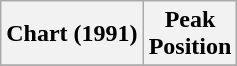<table class="wikitable">
<tr>
<th>Chart (1991)</th>
<th>Peak<br>Position</th>
</tr>
<tr>
</tr>
</table>
